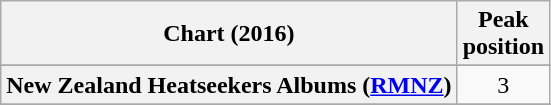<table class="wikitable sortable plainrowheaders" style="text-align:center">
<tr>
<th scope="col">Chart (2016)</th>
<th scope="col">Peak<br> position</th>
</tr>
<tr>
</tr>
<tr>
<th scope="row">New Zealand Heatseekers Albums (<a href='#'>RMNZ</a>)</th>
<td>3</td>
</tr>
<tr>
</tr>
<tr>
</tr>
</table>
